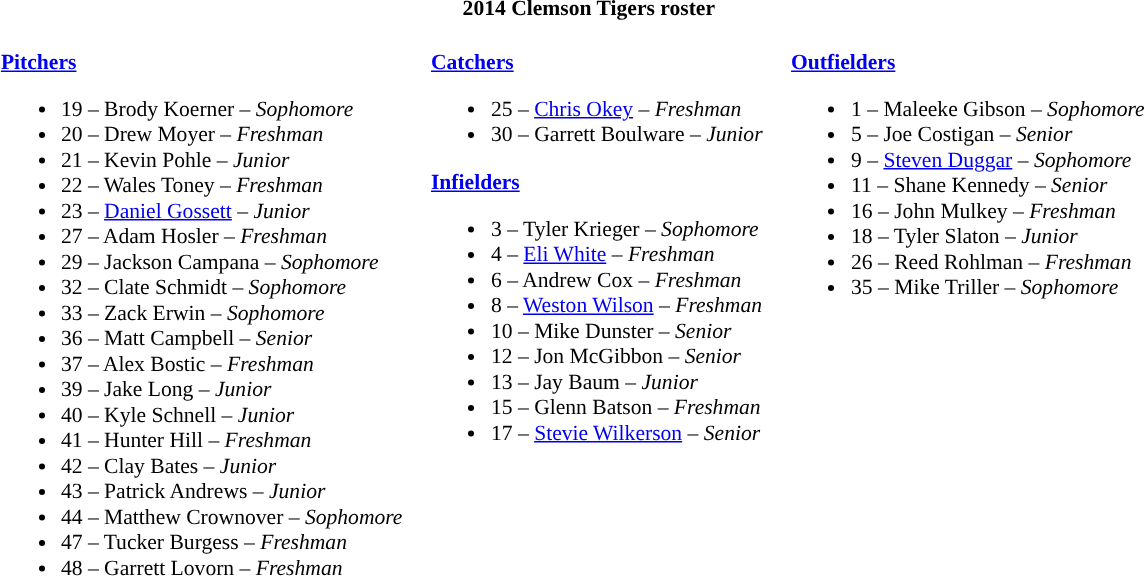<table class="toccolours" style="border-collapse:collapse; font-size:90%;">
<tr>
<th colspan="9">2014 Clemson Tigers roster</th>
</tr>
<tr>
</tr>
<tr>
<td width="03"> </td>
<td valign="top"><br><strong><a href='#'>Pitchers</a></strong><ul><li>19 – Brody Koerner – <em>Sophomore</em></li><li>20 – Drew Moyer – <em>Freshman</em></li><li>21 – Kevin Pohle – <em> Junior</em></li><li>22 – Wales Toney – <em> Freshman</em></li><li>23 – <a href='#'>Daniel Gossett</a> – <em>Junior</em></li><li>27 – Adam Hosler – <em> Freshman</em></li><li>29 – Jackson Campana – <em>Sophomore</em></li><li>32 – Clate Schmidt – <em>Sophomore</em></li><li>33 – Zack Erwin – <em>Sophomore</em></li><li>36 – Matt Campbell – <em>Senior</em></li><li>37 – Alex Bostic – <em>Freshman</em></li><li>39 – Jake Long – <em> Junior</em></li><li>40 – Kyle Schnell – <em>Junior</em></li><li>41 – Hunter Hill – <em>Freshman</em></li><li>42 – Clay Bates – <em> Junior</em></li><li>43 – Patrick Andrews – <em>Junior</em></li><li>44 – Matthew Crownover – <em>Sophomore</em></li><li>47 – Tucker Burgess – <em>Freshman</em></li><li>48 – Garrett Lovorn – <em> Freshman</em></li></ul></td>
<td width="15"> </td>
<td valign="top"><br><strong><a href='#'>Catchers</a></strong><ul><li>25 – <a href='#'>Chris Okey</a> – <em>Freshman</em></li><li>30 – Garrett Boulware – <em>Junior</em></li></ul><strong><a href='#'>Infielders</a></strong><ul><li>3 – Tyler Krieger – <em>Sophomore</em></li><li>4 – <a href='#'>Eli White</a> – <em>Freshman</em></li><li>6 – Andrew Cox – <em> Freshman</em></li><li>8 – <a href='#'>Weston Wilson</a> – <em>Freshman</em></li><li>10 – Mike Dunster – <em>Senior</em></li><li>12 – Jon McGibbon – <em>Senior</em></li><li>13 – Jay Baum – <em>Junior</em></li><li>15 – Glenn Batson – <em>Freshman</em></li><li>17 – <a href='#'>Stevie Wilkerson</a> – <em>Senior</em></li></ul></td>
<td width="15"> </td>
<td valign="top"><br><strong><a href='#'>Outfielders</a></strong><ul><li>1 – Maleeke Gibson – <em>Sophomore</em></li><li>5 – Joe Costigan – <em>Senior</em></li><li>9 – <a href='#'>Steven Duggar</a> – <em>Sophomore</em></li><li>11 – Shane Kennedy – <em>Senior</em></li><li>16 – John Mulkey – <em> Freshman</em></li><li>18 – Tyler Slaton – <em>Junior</em></li><li>26 – Reed Rohlman – <em>Freshman</em></li><li>35 – Mike Triller – <em> Sophomore</em></li></ul></td>
<td width="25"> </td>
</tr>
</table>
